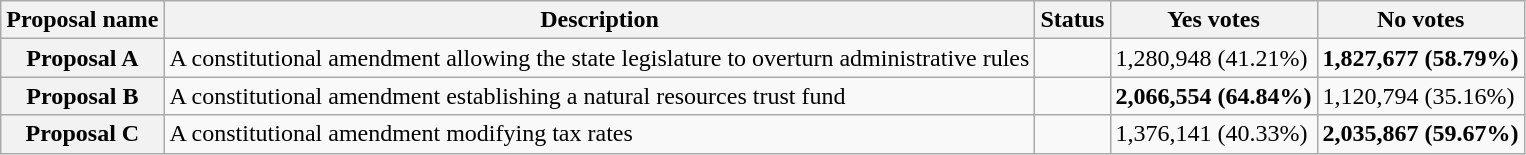<table class="wikitable sortable plainrowheaders">
<tr>
<th scope="col">Proposal name</th>
<th class="unsortable" scope="col">Description</th>
<th scope="col">Status</th>
<th scope="col">Yes votes</th>
<th scope="col">No votes</th>
</tr>
<tr>
<th scope="row">Proposal A</th>
<td>A constitutional amendment allowing the state legislature to overturn administrative rules</td>
<td></td>
<td>1,280,948 (41.21%)</td>
<td><strong>1,827,677 (58.79%)</strong></td>
</tr>
<tr>
<th scope="row">Proposal B</th>
<td>A constitutional amendment establishing a natural resources trust fund</td>
<td></td>
<td><strong>2,066,554 (64.84%)</strong></td>
<td>1,120,794 (35.16%)</td>
</tr>
<tr>
<th scope="row">Proposal C</th>
<td>A constitutional amendment modifying tax rates</td>
<td></td>
<td>1,376,141 (40.33%)</td>
<td><strong>2,035,867 (59.67%)</strong></td>
</tr>
</table>
